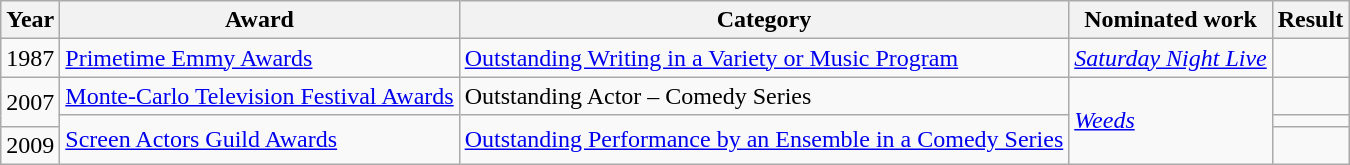<table class="wikitable">
<tr>
<th>Year</th>
<th>Award</th>
<th>Category</th>
<th>Nominated work</th>
<th>Result</th>
</tr>
<tr>
<td>1987</td>
<td><a href='#'>Primetime Emmy Awards</a></td>
<td><a href='#'>Outstanding Writing in a Variety or Music Program</a></td>
<td><em><a href='#'>Saturday Night Live</a></em></td>
<td></td>
</tr>
<tr>
<td rowspan="2">2007</td>
<td><a href='#'>Monte-Carlo Television Festival Awards</a></td>
<td>Outstanding Actor – Comedy Series</td>
<td rowspan="3"><em><a href='#'>Weeds</a></em></td>
<td></td>
</tr>
<tr>
<td rowspan="2"><a href='#'>Screen Actors Guild Awards</a></td>
<td rowspan="2"><a href='#'>Outstanding Performance by an Ensemble in a Comedy Series</a> </td>
<td></td>
</tr>
<tr>
<td>2009</td>
<td></td>
</tr>
</table>
